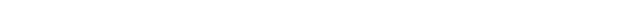<table style="width:66%; text-align:center;">
<tr style="color:white;">
<td style="background:"><strong>5</strong></td>
<td style="background:"><strong>19</strong></td>
</tr>
</table>
